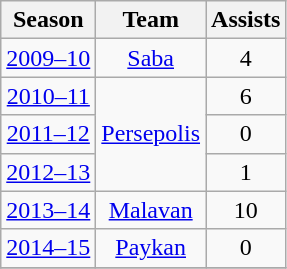<table class="wikitable" style="text-align: center;">
<tr>
<th>Season</th>
<th>Team</th>
<th>Assists</th>
</tr>
<tr>
<td><a href='#'>2009–10</a></td>
<td><a href='#'>Saba</a></td>
<td>4</td>
</tr>
<tr>
<td><a href='#'>2010–11</a></td>
<td rowspan="3"><a href='#'>Persepolis</a></td>
<td>6</td>
</tr>
<tr>
<td><a href='#'>2011–12</a></td>
<td>0</td>
</tr>
<tr>
<td><a href='#'>2012–13</a></td>
<td>1</td>
</tr>
<tr>
<td><a href='#'>2013–14</a></td>
<td rowspan="1"><a href='#'>Malavan</a></td>
<td>10</td>
</tr>
<tr>
<td><a href='#'>2014–15</a></td>
<td rowspan="1"><a href='#'>Paykan</a></td>
<td>0</td>
</tr>
<tr>
</tr>
</table>
